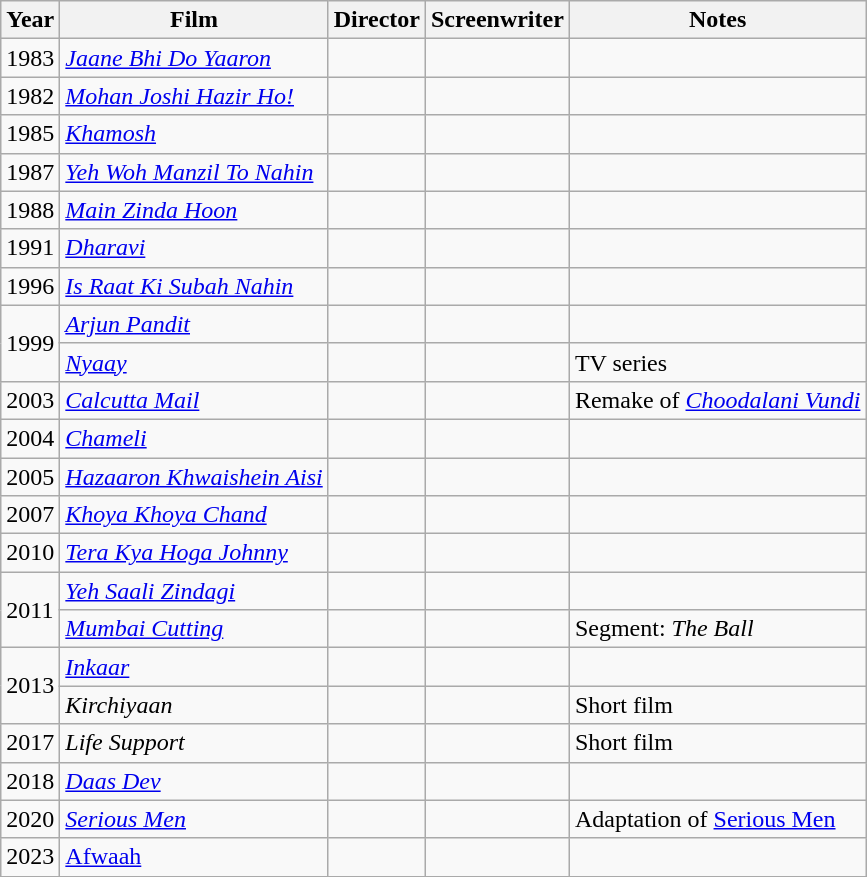<table class="wikitable sortable">
<tr>
<th>Year</th>
<th>Film</th>
<th>Director</th>
<th>Screenwriter</th>
<th class="unsortable">Notes</th>
</tr>
<tr>
<td>1983</td>
<td><em><a href='#'>Jaane Bhi Do Yaaron</a></em></td>
<td></td>
<td></td>
<td></td>
</tr>
<tr>
<td>1982</td>
<td><em><a href='#'>Mohan Joshi Hazir Ho!</a></em></td>
<td></td>
<td></td>
<td></td>
</tr>
<tr>
<td>1985</td>
<td><em><a href='#'>Khamosh</a></em></td>
<td></td>
<td></td>
<td></td>
</tr>
<tr>
<td>1987</td>
<td><em><a href='#'>Yeh Woh Manzil To Nahin</a></em></td>
<td></td>
<td></td>
<td></td>
</tr>
<tr>
<td>1988</td>
<td><em><a href='#'>Main Zinda Hoon</a></em></td>
<td></td>
<td></td>
<td></td>
</tr>
<tr>
<td>1991</td>
<td><em><a href='#'>Dharavi</a></em></td>
<td></td>
<td></td>
<td></td>
</tr>
<tr>
<td>1996</td>
<td><em><a href='#'>Is Raat Ki Subah Nahin</a></em></td>
<td></td>
<td></td>
<td></td>
</tr>
<tr>
<td rowspan="2">1999</td>
<td><em><a href='#'>Arjun Pandit</a></em></td>
<td></td>
<td></td>
<td></td>
</tr>
<tr>
<td><em><a href='#'>Nyaay</a></em></td>
<td></td>
<td></td>
<td>TV series</td>
</tr>
<tr>
<td>2003</td>
<td><em><a href='#'>Calcutta Mail</a></em></td>
<td></td>
<td></td>
<td>Remake of <em><a href='#'>Choodalani Vundi</a></em></td>
</tr>
<tr>
<td>2004</td>
<td><em><a href='#'>Chameli</a></em></td>
<td></td>
<td></td>
<td></td>
</tr>
<tr>
<td>2005</td>
<td><em><a href='#'>Hazaaron Khwaishein Aisi</a></em></td>
<td></td>
<td></td>
<td></td>
</tr>
<tr>
<td>2007</td>
<td><em><a href='#'>Khoya Khoya Chand</a></em></td>
<td></td>
<td></td>
<td></td>
</tr>
<tr>
<td>2010</td>
<td><em><a href='#'>Tera Kya Hoga Johnny</a></em></td>
<td></td>
<td></td>
<td></td>
</tr>
<tr>
<td rowspan="2">2011</td>
<td><em><a href='#'>Yeh Saali Zindagi</a></em></td>
<td></td>
<td></td>
<td></td>
</tr>
<tr>
<td><em><a href='#'>Mumbai Cutting</a></em></td>
<td></td>
<td></td>
<td>Segment: <em>The Ball</em></td>
</tr>
<tr>
<td rowspan="2">2013</td>
<td><em><a href='#'>Inkaar</a></em></td>
<td></td>
<td></td>
<td></td>
</tr>
<tr>
<td><em>Kirchiyaan</em></td>
<td></td>
<td></td>
<td>Short film</td>
</tr>
<tr>
<td>2017</td>
<td><em>Life Support</em></td>
<td></td>
<td></td>
<td>Short film</td>
</tr>
<tr>
<td>2018</td>
<td><em><a href='#'>Daas Dev</a></em></td>
<td></td>
<td></td>
<td></td>
</tr>
<tr>
<td>2020</td>
<td><em><a href='#'>Serious Men</a></td>
<td></td>
<td></td>
<td>Adaptation of </em><a href='#'>Serious Men</a><em></td>
</tr>
<tr>
<td>2023</td>
<td></em><a href='#'>Afwaah</a><em></td>
<td></td>
<td></td>
<td></td>
</tr>
<tr>
</tr>
</table>
